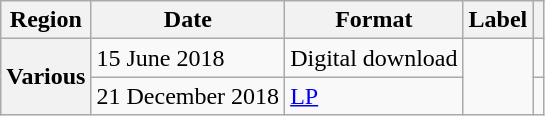<table class="wikitable plainrowheaders">
<tr>
<th scope="col">Region</th>
<th scope="col">Date</th>
<th scope="col">Format</th>
<th scope="col">Label</th>
<th scope="col"></th>
</tr>
<tr>
<th scope="row" rowspan="2">Various</th>
<td>15 June 2018</td>
<td>Digital download</td>
<td rowspan="2"></td>
<td align="center"></td>
</tr>
<tr>
<td>21 December 2018</td>
<td><a href='#'>LP</a></td>
<td align="center"></td>
</tr>
</table>
